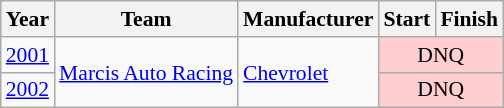<table class="wikitable" style="font-size: 90%;">
<tr>
<th>Year</th>
<th>Team</th>
<th>Manufacturer</th>
<th>Start</th>
<th>Finish</th>
</tr>
<tr>
<td><a href='#'>2001</a></td>
<td rowspan=2><a href='#'>Marcis Auto Racing</a></td>
<td rowspan=2><a href='#'>Chevrolet</a></td>
<td align=center colspan=2 style="background:#FFCFCF;">DNQ</td>
</tr>
<tr>
<td><a href='#'>2002</a></td>
<td align=center colspan=2 style="background:#FFCFCF;">DNQ</td>
</tr>
</table>
